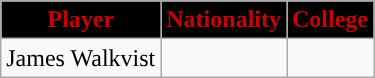<table class="wikitable sortable sortable">
<tr>
<th style="background:#000000; color:#C70309; ">Player</th>
<th style="background:#000000; color:#C70309; ">Nationality</th>
<th style="background:#000000; color:#C70309; ">College</th>
</tr>
<tr>
<td align="center">James Walkvist</td>
<td align="center"></td>
<td align="center"></td>
</tr>
</table>
